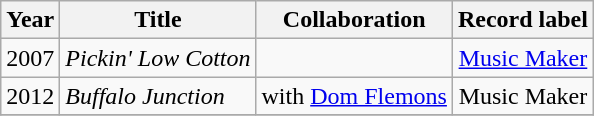<table class="wikitable sortable">
<tr>
<th>Year</th>
<th>Title</th>
<th>Collaboration</th>
<th>Record label</th>
</tr>
<tr>
<td>2007</td>
<td><em>Pickin' Low Cotton</em></td>
<td style="text-align:center;"></td>
<td style="text-align:center;"><a href='#'>Music Maker</a></td>
</tr>
<tr>
<td>2012</td>
<td><em>Buffalo Junction</em></td>
<td style="text-align:center;">with <a href='#'>Dom Flemons</a></td>
<td style="text-align:center;">Music Maker</td>
</tr>
<tr>
</tr>
</table>
